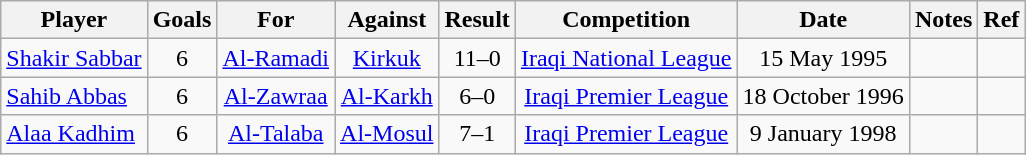<table class="wikitable" style="text-align:center;">
<tr>
<th>Player</th>
<th>Goals</th>
<th>For</th>
<th>Against</th>
<th>Result</th>
<th>Competition</th>
<th>Date</th>
<th>Notes</th>
<th>Ref</th>
</tr>
<tr>
<td align="left"><a href='#'>Shakir Sabbar</a></td>
<td>6</td>
<td><a href='#'>Al-Ramadi</a></td>
<td><a href='#'>Kirkuk</a></td>
<td>11–0</td>
<td><a href='#'>Iraqi National League</a></td>
<td>15 May 1995</td>
<td></td>
<td></td>
</tr>
<tr>
<td align="left"><a href='#'>Sahib Abbas</a></td>
<td>6</td>
<td><a href='#'>Al-Zawraa</a></td>
<td><a href='#'>Al-Karkh</a></td>
<td>6–0</td>
<td><a href='#'>Iraqi Premier League</a></td>
<td>18 October 1996</td>
<td></td>
<td></td>
</tr>
<tr>
<td align="left"><a href='#'>Alaa Kadhim</a></td>
<td>6</td>
<td><a href='#'>Al-Talaba</a></td>
<td><a href='#'>Al-Mosul</a></td>
<td>7–1</td>
<td><a href='#'>Iraqi Premier League</a></td>
<td>9 January 1998</td>
<td></td>
<td></td>
</tr>
</table>
